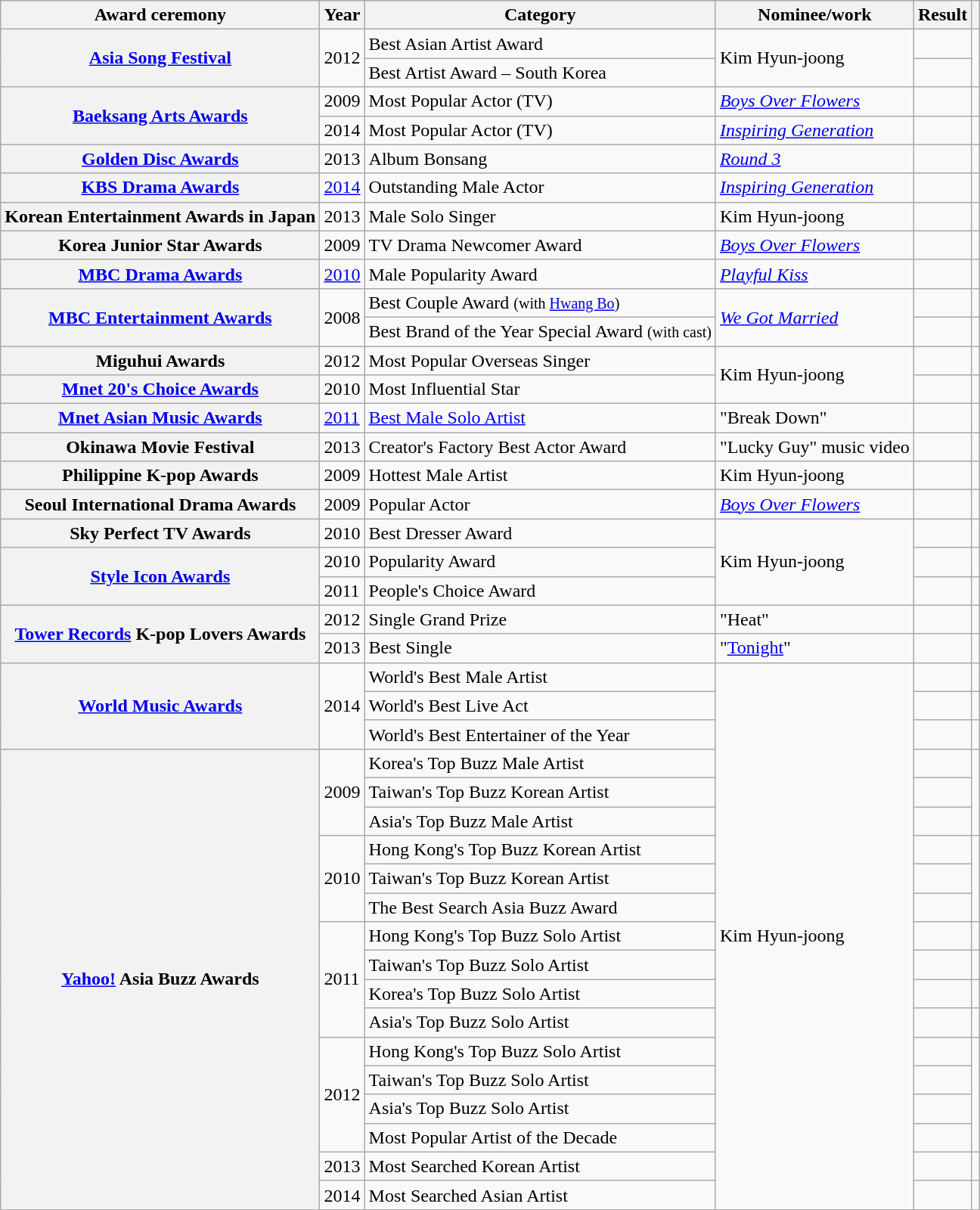<table class="sortable wikitable plainrowheaders">
<tr>
<th scope="col">Award ceremony</th>
<th scope="col">Year</th>
<th scope="col">Category</th>
<th scope="col">Nominee/work</th>
<th scope="col">Result</th>
<th scope="col" class="unsortable"></th>
</tr>
<tr>
<th rowspan="2" scope="row"><a href='#'>Asia Song Festival</a></th>
<td rowspan="2">2012</td>
<td>Best Asian Artist Award</td>
<td rowspan="2">Kim Hyun-joong</td>
<td></td>
<td rowspan="2" style="text-align:center;"></td>
</tr>
<tr>
<td>Best Artist Award – South Korea</td>
<td></td>
</tr>
<tr>
<th scope="row" rowspan="2"><a href='#'>Baeksang Arts Awards</a></th>
<td>2009</td>
<td>Most Popular Actor (TV)</td>
<td><em><a href='#'>Boys Over Flowers</a></em></td>
<td></td>
<td></td>
</tr>
<tr>
<td>2014</td>
<td>Most Popular Actor (TV)</td>
<td><em><a href='#'>Inspiring Generation</a></em></td>
<td></td>
<td style="text-align:center;"></td>
</tr>
<tr>
<th scope="row"><a href='#'>Golden Disc Awards</a></th>
<td>2013</td>
<td>Album Bonsang</td>
<td><em><a href='#'>Round 3</a></em></td>
<td></td>
<td style="text-align:center;"></td>
</tr>
<tr>
<th scope="row"><a href='#'>KBS Drama Awards</a></th>
<td><a href='#'>2014</a></td>
<td>Outstanding Male Actor</td>
<td><em><a href='#'>Inspiring Generation</a></em></td>
<td></td>
<td style="text-align:center;"></td>
</tr>
<tr>
<th scope="row">Korean Entertainment Awards in Japan</th>
<td>2013</td>
<td>Male Solo Singer</td>
<td>Kim Hyun-joong</td>
<td></td>
<td style="text-align:center;"></td>
</tr>
<tr>
<th scope="row">Korea Junior Star Awards</th>
<td>2009</td>
<td>TV Drama Newcomer Award</td>
<td><em><a href='#'>Boys Over Flowers</a></em></td>
<td></td>
<td></td>
</tr>
<tr>
<th scope="row"><a href='#'>MBC Drama Awards</a></th>
<td><a href='#'>2010</a></td>
<td>Male Popularity Award</td>
<td><em><a href='#'>Playful Kiss</a></em></td>
<td></td>
<td style="text-align:center;"></td>
</tr>
<tr>
<th scope="row" rowspan="2"><a href='#'>MBC Entertainment Awards</a></th>
<td rowspan="2">2008</td>
<td>Best Couple Award <small>(with <a href='#'>Hwang Bo</a>)</small></td>
<td rowspan="2"><em><a href='#'>We Got Married</a></em></td>
<td></td>
<td></td>
</tr>
<tr>
<td>Best Brand of the Year Special Award <small>(with cast)</small></td>
<td></td>
<td></td>
</tr>
<tr>
<th scope="row">Miguhui Awards</th>
<td>2012</td>
<td>Most Popular Overseas Singer</td>
<td rowspan="2">Kim Hyun-joong</td>
<td></td>
<td style="text-align:center;"></td>
</tr>
<tr>
<th scope="row"><a href='#'>Mnet 20's Choice Awards</a></th>
<td>2010</td>
<td>Most Influential Star</td>
<td></td>
<td></td>
</tr>
<tr>
<th scope="row"><a href='#'>Mnet Asian Music Awards</a></th>
<td><a href='#'>2011</a></td>
<td><a href='#'>Best Male Solo Artist</a></td>
<td>"Break Down"</td>
<td></td>
<td style="text-align:center;"></td>
</tr>
<tr>
<th scope="row">Okinawa Movie Festival</th>
<td>2013</td>
<td>Creator's Factory Best Actor Award</td>
<td>"Lucky Guy" music video</td>
<td></td>
<td style="text-align:center;"></td>
</tr>
<tr>
<th scope="row">Philippine K-pop Awards</th>
<td>2009</td>
<td>Hottest Male Artist</td>
<td>Kim Hyun-joong</td>
<td></td>
<td style="text-align:center;"></td>
</tr>
<tr>
<th scope="row">Seoul International Drama Awards</th>
<td>2009</td>
<td>Popular Actor</td>
<td><em><a href='#'>Boys Over Flowers</a></em></td>
<td></td>
<td style="text-align:center;"></td>
</tr>
<tr>
<th scope="row">Sky Perfect TV Awards</th>
<td>2010</td>
<td>Best Dresser Award</td>
<td rowspan="3">Kim Hyun-joong</td>
<td></td>
<td style="text-align:center;"></td>
</tr>
<tr>
<th scope="row"  rowspan="2"><a href='#'>Style Icon Awards</a></th>
<td>2010</td>
<td>Popularity Award</td>
<td></td>
<td></td>
</tr>
<tr>
<td>2011</td>
<td>People's Choice Award</td>
<td></td>
<td style="text-align:center;"></td>
</tr>
<tr>
<th scope="row" rowspan="2"><a href='#'>Tower Records</a> K-pop Lovers Awards</th>
<td>2012</td>
<td>Single Grand Prize</td>
<td>"Heat"</td>
<td></td>
<td style="text-align:center;"></td>
</tr>
<tr>
<td>2013</td>
<td>Best Single</td>
<td>"<a href='#'>Tonight</a>"</td>
<td></td>
<td style="text-align:center;"></td>
</tr>
<tr>
<th scope="row" rowspan="3"><a href='#'>World Music Awards</a></th>
<td rowspan="3">2014</td>
<td>World's Best Male Artist</td>
<td rowspan="19">Kim Hyun-joong</td>
<td></td>
<td style="text-align:center;"></td>
</tr>
<tr>
<td>World's Best Live Act</td>
<td></td>
<td style="text-align:center;"></td>
</tr>
<tr>
<td>World's Best Entertainer of the Year</td>
<td></td>
<td style="text-align:center;"></td>
</tr>
<tr>
<th scope="row" rowspan="16"><a href='#'>Yahoo!</a> Asia Buzz Awards</th>
<td rowspan="3">2009</td>
<td>Korea's Top Buzz Male Artist</td>
<td></td>
<td style="text-align:center;" rowspan="3"></td>
</tr>
<tr>
<td>Taiwan's Top Buzz Korean Artist</td>
<td></td>
</tr>
<tr>
<td>Asia's Top Buzz Male Artist</td>
<td></td>
</tr>
<tr>
<td rowspan="3">2010</td>
<td>Hong Kong's Top Buzz Korean Artist</td>
<td></td>
<td style="text-align:center;" rowspan="3"></td>
</tr>
<tr>
<td>Taiwan's Top Buzz Korean Artist</td>
<td></td>
</tr>
<tr>
<td>The Best Search Asia Buzz Award</td>
<td></td>
</tr>
<tr>
<td rowspan="4">2011</td>
<td>Hong Kong's Top Buzz Solo Artist</td>
<td></td>
<td></td>
</tr>
<tr>
<td>Taiwan's Top Buzz Solo Artist</td>
<td></td>
<td></td>
</tr>
<tr>
<td>Korea's Top Buzz Solo Artist</td>
<td></td>
<td></td>
</tr>
<tr>
<td>Asia's Top Buzz Solo Artist</td>
<td></td>
<td></td>
</tr>
<tr>
<td rowspan="4">2012</td>
<td>Hong Kong's Top Buzz Solo Artist</td>
<td></td>
<td style="text-align:center;" rowspan="4"></td>
</tr>
<tr>
<td>Taiwan's Top Buzz Solo Artist</td>
<td></td>
</tr>
<tr>
<td>Asia's Top Buzz Solo Artist</td>
<td></td>
</tr>
<tr>
<td>Most Popular Artist of the Decade</td>
<td></td>
</tr>
<tr>
<td rowspan="1">2013</td>
<td>Most Searched Korean Artist</td>
<td></td>
<td style="text-align:center;"></td>
</tr>
<tr>
<td rowspan="1">2014</td>
<td>Most Searched Asian Artist</td>
<td></td>
<td></td>
</tr>
</table>
